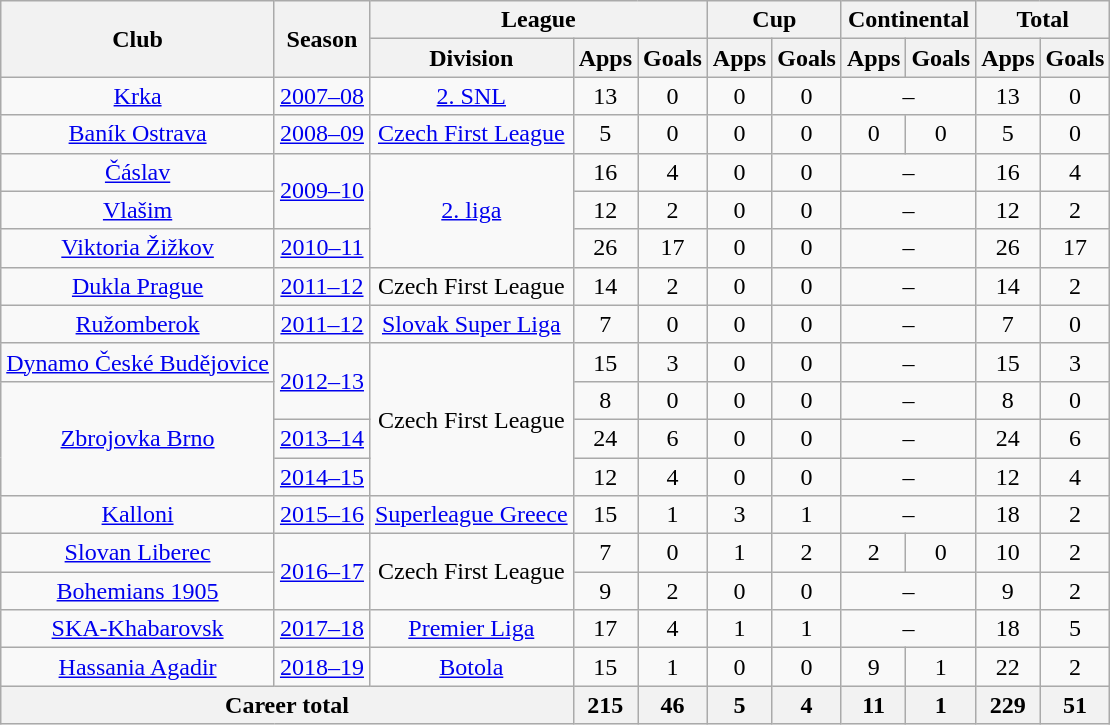<table class="wikitable" style="text-align:center">
<tr>
<th rowspan=2>Club</th>
<th rowspan=2>Season</th>
<th colspan=3>League</th>
<th colspan=2>Cup</th>
<th colspan=2>Continental</th>
<th colspan=2>Total</th>
</tr>
<tr>
<th>Division</th>
<th>Apps</th>
<th>Goals</th>
<th>Apps</th>
<th>Goals</th>
<th>Apps</th>
<th>Goals</th>
<th>Apps</th>
<th>Goals</th>
</tr>
<tr>
<td><a href='#'>Krka</a></td>
<td><a href='#'>2007–08</a></td>
<td><a href='#'>2. SNL</a></td>
<td>13</td>
<td>0</td>
<td>0</td>
<td>0</td>
<td colspan=2>–</td>
<td>13</td>
<td>0</td>
</tr>
<tr>
<td><a href='#'>Baník Ostrava</a></td>
<td><a href='#'>2008–09</a></td>
<td><a href='#'>Czech First League</a></td>
<td>5</td>
<td>0</td>
<td>0</td>
<td>0</td>
<td>0</td>
<td>0</td>
<td>5</td>
<td>0</td>
</tr>
<tr>
<td><a href='#'>Čáslav</a></td>
<td rowspan=2><a href='#'>2009–10</a></td>
<td rowspan=3><a href='#'>2. liga</a></td>
<td>16</td>
<td>4</td>
<td>0</td>
<td>0</td>
<td colspan=2>–</td>
<td>16</td>
<td>4</td>
</tr>
<tr>
<td><a href='#'>Vlašim</a></td>
<td>12</td>
<td>2</td>
<td>0</td>
<td>0</td>
<td colspan=2>–</td>
<td>12</td>
<td>2</td>
</tr>
<tr>
<td><a href='#'>Viktoria Žižkov</a></td>
<td><a href='#'>2010–11</a></td>
<td>26</td>
<td>17</td>
<td>0</td>
<td>0</td>
<td colspan=2>–</td>
<td>26</td>
<td>17</td>
</tr>
<tr>
<td><a href='#'>Dukla Prague</a></td>
<td><a href='#'>2011–12</a></td>
<td>Czech First League</td>
<td>14</td>
<td>2</td>
<td>0</td>
<td>0</td>
<td colspan=2>–</td>
<td>14</td>
<td>2</td>
</tr>
<tr>
<td><a href='#'>Ružomberok</a></td>
<td><a href='#'>2011–12</a></td>
<td><a href='#'>Slovak Super Liga</a></td>
<td>7</td>
<td>0</td>
<td>0</td>
<td>0</td>
<td colspan=2>–</td>
<td>7</td>
<td>0</td>
</tr>
<tr>
<td><a href='#'>Dynamo České Budějovice</a></td>
<td rowspan=2><a href='#'>2012–13</a></td>
<td rowspan=4>Czech First League</td>
<td>15</td>
<td>3</td>
<td>0</td>
<td>0</td>
<td colspan=2>–</td>
<td>15</td>
<td>3</td>
</tr>
<tr>
<td rowspan=3><a href='#'>Zbrojovka Brno</a></td>
<td>8</td>
<td>0</td>
<td>0</td>
<td>0</td>
<td colspan=2>–</td>
<td>8</td>
<td>0</td>
</tr>
<tr>
<td><a href='#'>2013–14</a></td>
<td>24</td>
<td>6</td>
<td>0</td>
<td>0</td>
<td colspan=2>–</td>
<td>24</td>
<td>6</td>
</tr>
<tr>
<td><a href='#'>2014–15</a></td>
<td>12</td>
<td>4</td>
<td>0</td>
<td>0</td>
<td colspan=2>–</td>
<td>12</td>
<td>4</td>
</tr>
<tr>
<td><a href='#'>Kalloni</a></td>
<td><a href='#'>2015–16</a></td>
<td><a href='#'>Superleague Greece</a></td>
<td>15</td>
<td>1</td>
<td>3</td>
<td>1</td>
<td colspan=2>–</td>
<td>18</td>
<td>2</td>
</tr>
<tr>
<td><a href='#'>Slovan Liberec</a></td>
<td rowspan=2><a href='#'>2016–17</a></td>
<td rowspan=2>Czech First League</td>
<td>7</td>
<td>0</td>
<td>1</td>
<td>2</td>
<td>2</td>
<td>0</td>
<td>10</td>
<td>2</td>
</tr>
<tr>
<td><a href='#'>Bohemians 1905</a></td>
<td>9</td>
<td>2</td>
<td>0</td>
<td>0</td>
<td colspan=2>–</td>
<td>9</td>
<td>2</td>
</tr>
<tr>
<td><a href='#'>SKA-Khabarovsk</a></td>
<td><a href='#'>2017–18</a></td>
<td><a href='#'>Premier Liga</a></td>
<td>17</td>
<td>4</td>
<td>1</td>
<td>1</td>
<td colspan=2>–</td>
<td>18</td>
<td>5</td>
</tr>
<tr>
<td><a href='#'>Hassania Agadir</a></td>
<td><a href='#'>2018–19</a></td>
<td><a href='#'>Botola</a></td>
<td>15</td>
<td>1</td>
<td>0</td>
<td>0</td>
<td>9</td>
<td>1</td>
<td>22</td>
<td>2</td>
</tr>
<tr>
<th colspan=3>Career total</th>
<th>215</th>
<th>46</th>
<th>5</th>
<th>4</th>
<th>11</th>
<th>1</th>
<th>229</th>
<th>51</th>
</tr>
</table>
